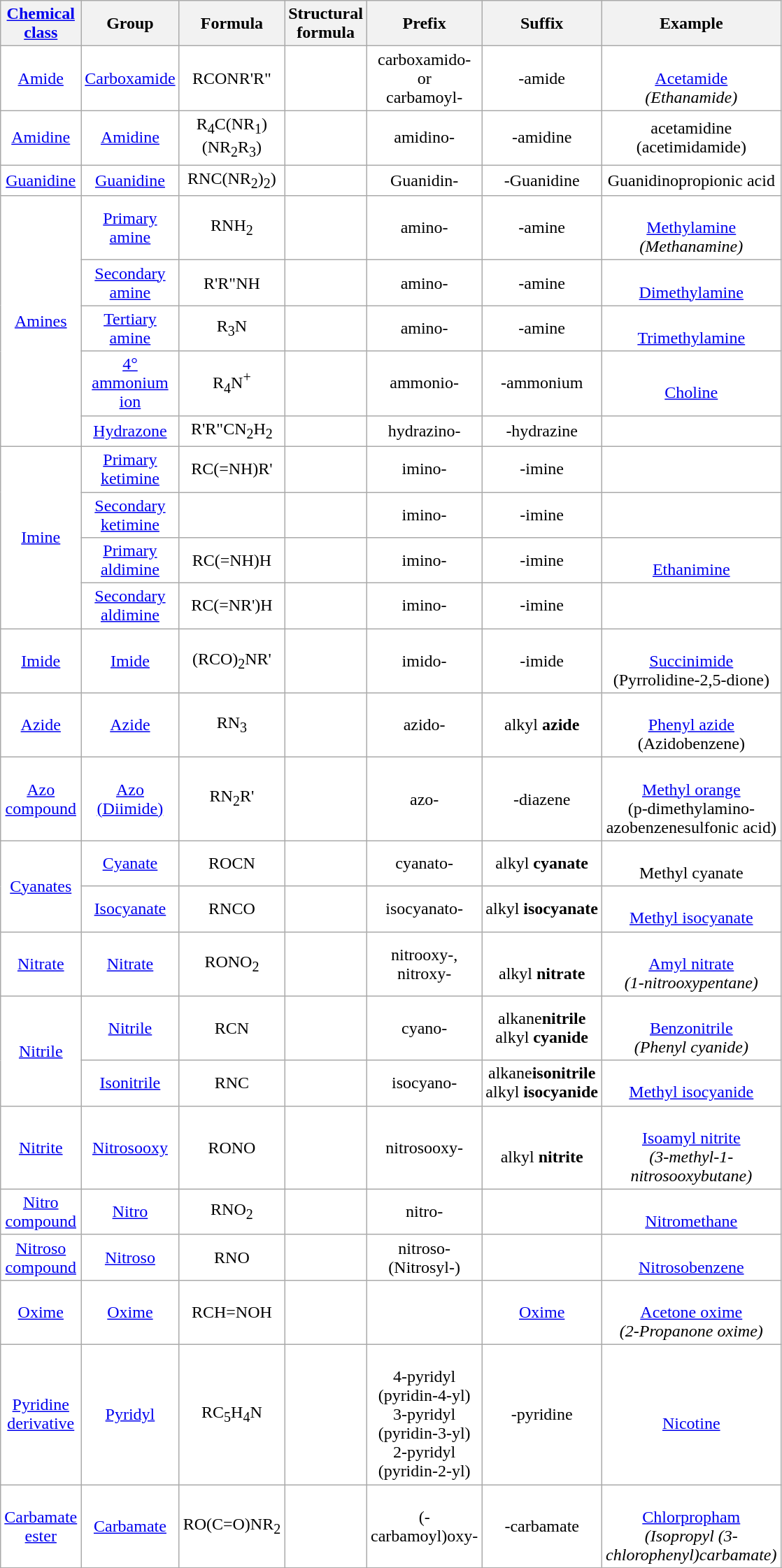<table class="wikitable" style="background: #ffffff; text-align: center;width:700px">
<tr>
<th><a href='#'>Chemical class</a></th>
<th>Group</th>
<th>Formula</th>
<th>Structural formula</th>
<th>Prefix</th>
<th>Suffix</th>
<th>Example</th>
</tr>
<tr>
<td><a href='#'>Amide</a></td>
<td><a href='#'>Carboxamide</a></td>
<td>RCONR'R"</td>
<td></td>
<td>carboxamido-<br>or<br>carbamoyl-</td>
<td>-amide</td>
<td><br><a href='#'>Acetamide</a><br><em>(Ethanamide)</em></td>
</tr>
<tr>
<td><a href='#'>Amidine</a></td>
<td><a href='#'>Amidine</a></td>
<td>R<sub>4</sub>C(NR<sub>1</sub>)(NR<sub>2</sub>R<sub>3</sub>)</td>
<td></td>
<td>amidino-</td>
<td>-amidine</td>
<td>acetamidine<br>(acetimidamide)</td>
</tr>
<tr>
<td><a href='#'>Guanidine</a></td>
<td><a href='#'>Guanidine</a></td>
<td>RNC(NR<sub>2</sub>)<sub>2</sub>)</td>
<td></td>
<td>Guanidin-</td>
<td>-Guanidine</td>
<td>Guanidinopropionic acid</td>
</tr>
<tr>
<td rowspan="5"><a href='#'>Amines</a></td>
<td><a href='#'>Primary amine</a></td>
<td>RNH<sub>2</sub></td>
<td></td>
<td>amino-</td>
<td>-amine</td>
<td><br><a href='#'>Methylamine</a><br><em>(Methanamine)</em></td>
</tr>
<tr>
<td><a href='#'>Secondary amine</a></td>
<td>R'R"NH</td>
<td></td>
<td>amino-</td>
<td>-amine</td>
<td><br><a href='#'>Dimethylamine</a></td>
</tr>
<tr>
<td><a href='#'>Tertiary amine</a></td>
<td>R<sub>3</sub>N</td>
<td></td>
<td>amino-</td>
<td>-amine</td>
<td><br><a href='#'>Trimethylamine</a></td>
</tr>
<tr>
<td><a href='#'>4° ammonium ion</a></td>
<td>R<sub>4</sub>N<sup>+</sup></td>
<td></td>
<td>ammonio-</td>
<td>-ammonium</td>
<td><br><a href='#'>Choline</a></td>
</tr>
<tr>
<td><a href='#'>Hydrazone</a></td>
<td>R'R"CN<sub>2</sub>H<sub>2</sub></td>
<td></td>
<td>hydrazino-</td>
<td>-hydrazine</td>
<td></td>
</tr>
<tr>
<td rowspan="4"><a href='#'>Imine</a></td>
<td><a href='#'>Primary ketimine</a></td>
<td>RC(=NH)R'</td>
<td></td>
<td>imino-</td>
<td>-imine</td>
<td></td>
</tr>
<tr>
<td><a href='#'>Secondary ketimine</a></td>
<td></td>
<td></td>
<td>imino-</td>
<td>-imine</td>
<td></td>
</tr>
<tr>
<td><a href='#'>Primary aldimine</a></td>
<td>RC(=NH)H</td>
<td></td>
<td>imino-</td>
<td>-imine</td>
<td><br><a href='#'>Ethanimine</a></td>
</tr>
<tr>
<td><a href='#'>Secondary aldimine</a></td>
<td>RC(=NR')H</td>
<td></td>
<td>imino-</td>
<td>-imine</td>
<td></td>
</tr>
<tr>
<td><a href='#'>Imide</a></td>
<td><a href='#'>Imide</a></td>
<td>(RCO)<sub>2</sub>NR'</td>
<td></td>
<td>imido-</td>
<td>-imide</td>
<td><br><a href='#'>Succinimide</a><br>(Pyrrolidine-2,5-dione)</td>
</tr>
<tr>
<td><a href='#'>Azide</a></td>
<td><a href='#'>Azide</a></td>
<td>RN<sub>3</sub></td>
<td></td>
<td>azido-</td>
<td>alkyl <strong>azide</strong></td>
<td><br><a href='#'>Phenyl azide</a><br>(Azidobenzene)</td>
</tr>
<tr>
<td><a href='#'>Azo compound</a></td>
<td><a href='#'>Azo<br>(Diimide)</a></td>
<td>RN<sub>2</sub>R'</td>
<td></td>
<td>azo-</td>
<td>-diazene</td>
<td><br><a href='#'>Methyl orange</a><br>(p-dimethylamino-azobenzenesulfonic acid)</td>
</tr>
<tr>
<td rowspan=2><a href='#'>Cyanates</a></td>
<td><a href='#'>Cyanate</a></td>
<td>ROCN</td>
<td></td>
<td>cyanato-</td>
<td>alkyl <strong>cyanate</strong></td>
<td><br>Methyl cyanate</td>
</tr>
<tr>
<td><a href='#'>Isocyanate</a></td>
<td>RNCO</td>
<td></td>
<td>isocyanato-</td>
<td>alkyl <strong>isocyanate</strong></td>
<td><br><a href='#'>Methyl isocyanate</a></td>
</tr>
<tr>
<td><a href='#'>Nitrate</a></td>
<td><a href='#'>Nitrate</a></td>
<td>RONO<sub>2</sub></td>
<td></td>
<td>nitrooxy-, nitroxy-</td>
<td><br>alkyl <strong>nitrate</strong></td>
<td><br><a href='#'>Amyl nitrate</a><br><em>(1-nitrooxypentane)</em></td>
</tr>
<tr>
<td rowspan=2><a href='#'>Nitrile</a></td>
<td><a href='#'>Nitrile</a></td>
<td>RCN</td>
<td></td>
<td>cyano-</td>
<td>alkane<strong>nitrile</strong><br>alkyl <strong>cyanide</strong></td>
<td><br><a href='#'>Benzonitrile</a><br><em>(Phenyl cyanide)</em></td>
</tr>
<tr>
<td><a href='#'>Isonitrile</a></td>
<td>RNC</td>
<td></td>
<td>isocyano-</td>
<td>alkane<strong>isonitrile</strong><br>alkyl <strong>isocyanide</strong></td>
<td><br><a href='#'>Methyl isocyanide</a></td>
</tr>
<tr>
<td><a href='#'>Nitrite</a></td>
<td><a href='#'>Nitrosooxy</a></td>
<td>RONO</td>
<td></td>
<td>nitrosooxy-</td>
<td><br>alkyl <strong>nitrite</strong></td>
<td><br><a href='#'>Isoamyl nitrite</a><br><em>(3-methyl-1-nitrosooxybutane)</em></td>
</tr>
<tr>
<td><a href='#'>Nitro compound</a></td>
<td><a href='#'>Nitro</a></td>
<td>RNO<sub>2</sub></td>
<td></td>
<td>nitro-</td>
<td> </td>
<td><br><a href='#'>Nitromethane</a></td>
</tr>
<tr>
<td><a href='#'>Nitroso compound</a></td>
<td><a href='#'>Nitroso</a></td>
<td>RNO</td>
<td></td>
<td>nitroso- (Nitrosyl-)</td>
<td> </td>
<td><br><a href='#'>Nitrosobenzene</a></td>
</tr>
<tr>
<td><a href='#'>Oxime</a></td>
<td><a href='#'>Oxime</a></td>
<td>RCH=NOH</td>
<td></td>
<td> </td>
<td><a href='#'>Oxime</a></td>
<td><br><a href='#'>Acetone oxime</a><br><em>(2-Propanone oxime)</em></td>
</tr>
<tr>
<td><a href='#'>Pyridine derivative</a></td>
<td><a href='#'>Pyridyl</a></td>
<td>RC<sub>5</sub>H<sub>4</sub>N</td>
<td><br><br>
<br>
</td>
<td><br>4-pyridyl<br>(pyridin-4-yl)<br>3-pyridyl<br>(pyridin-3-yl)<br>2-pyridyl<br>(pyridin-2-yl)</td>
<td>-pyridine</td>
<td><br><a href='#'>Nicotine</a></td>
</tr>
<tr>
<td><a href='#'>Carbamate ester</a></td>
<td><a href='#'>Carbamate</a></td>
<td>RO(C=O)NR<sub>2</sub></td>
<td></td>
<td>(-carbamoyl)oxy-</td>
<td>-carbamate</td>
<td><br><a href='#'>Chlorpropham</a><br><em>(Isopropyl (3-chlorophenyl)carbamate)</em></td>
</tr>
<tr>
</tr>
</table>
